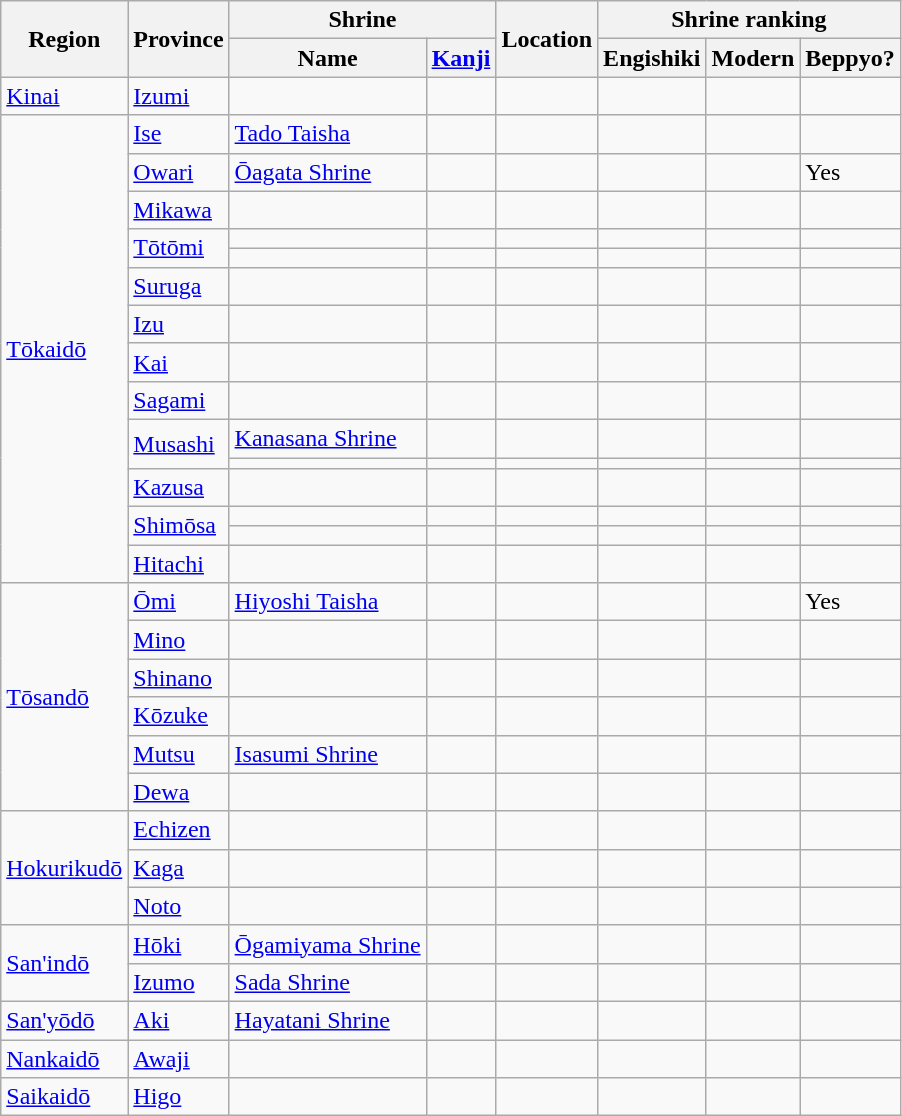<table class="wikitable">
<tr>
<th rowspan="2">Region</th>
<th rowspan="2">Province</th>
<th colspan="2">Shrine</th>
<th rowspan="2">Location</th>
<th colspan="3">Shrine ranking</th>
</tr>
<tr>
<th>Name</th>
<th><a href='#'>Kanji</a></th>
<th>Engishiki</th>
<th>Modern</th>
<th>Beppyo?</th>
</tr>
<tr>
<td><a href='#'>Kinai</a></td>
<td><a href='#'>Izumi</a></td>
<td></td>
<td></td>
<td></td>
<td></td>
<td></td>
<td></td>
</tr>
<tr>
<td rowspan="15"><a href='#'>Tōkaidō</a></td>
<td><a href='#'>Ise</a></td>
<td><a href='#'>Tado Taisha</a></td>
<td></td>
<td></td>
<td></td>
<td></td>
<td></td>
</tr>
<tr>
<td><a href='#'>Owari</a></td>
<td><a href='#'>Ōagata Shrine</a></td>
<td></td>
<td></td>
<td></td>
<td></td>
<td>Yes</td>
</tr>
<tr>
<td><a href='#'>Mikawa</a></td>
<td></td>
<td></td>
<td></td>
<td></td>
<td></td>
<td></td>
</tr>
<tr>
<td rowspan="2"><a href='#'>Tōtōmi</a></td>
<td></td>
<td></td>
<td></td>
<td></td>
<td></td>
<td></td>
</tr>
<tr>
<td></td>
<td></td>
<td></td>
<td></td>
<td></td>
<td></td>
</tr>
<tr>
<td><a href='#'>Suruga</a></td>
<td></td>
<td></td>
<td></td>
<td></td>
<td></td>
<td></td>
</tr>
<tr>
<td><a href='#'>Izu</a></td>
<td></td>
<td></td>
<td></td>
<td></td>
<td></td>
<td></td>
</tr>
<tr>
<td><a href='#'>Kai</a></td>
<td></td>
<td></td>
<td></td>
<td></td>
<td></td>
<td></td>
</tr>
<tr>
<td><a href='#'>Sagami</a></td>
<td></td>
<td></td>
<td></td>
<td></td>
<td></td>
<td></td>
</tr>
<tr>
<td rowspan="2"><a href='#'>Musashi</a></td>
<td><a href='#'>Kanasana Shrine</a></td>
<td></td>
<td></td>
<td></td>
<td></td>
<td></td>
</tr>
<tr>
<td></td>
<td></td>
<td></td>
<td></td>
<td></td>
<td></td>
</tr>
<tr>
<td><a href='#'>Kazusa</a></td>
<td></td>
<td></td>
<td></td>
<td></td>
<td></td>
<td></td>
</tr>
<tr>
<td rowspan="2"><a href='#'>Shimōsa</a></td>
<td></td>
<td></td>
<td></td>
<td></td>
<td></td>
<td></td>
</tr>
<tr>
<td></td>
<td></td>
<td></td>
<td></td>
<td></td>
<td></td>
</tr>
<tr>
<td><a href='#'>Hitachi</a></td>
<td></td>
<td></td>
<td></td>
<td></td>
<td></td>
<td></td>
</tr>
<tr>
<td rowspan="6"><a href='#'>Tōsandō</a></td>
<td><a href='#'>Ōmi</a></td>
<td><a href='#'>Hiyoshi Taisha</a></td>
<td></td>
<td></td>
<td></td>
<td></td>
<td>Yes</td>
</tr>
<tr>
<td><a href='#'>Mino</a></td>
<td></td>
<td></td>
<td></td>
<td></td>
<td></td>
<td></td>
</tr>
<tr>
<td><a href='#'>Shinano</a></td>
<td></td>
<td></td>
<td></td>
<td></td>
<td></td>
<td></td>
</tr>
<tr>
<td><a href='#'>Kōzuke</a></td>
<td></td>
<td></td>
<td></td>
<td></td>
<td></td>
<td></td>
</tr>
<tr>
<td><a href='#'>Mutsu</a></td>
<td><a href='#'>Isasumi Shrine</a></td>
<td></td>
<td></td>
<td></td>
<td></td>
<td></td>
</tr>
<tr>
<td><a href='#'>Dewa</a></td>
<td></td>
<td></td>
<td></td>
<td></td>
<td></td>
<td></td>
</tr>
<tr>
<td rowspan="3"><a href='#'>Hokurikudō</a></td>
<td><a href='#'>Echizen</a></td>
<td></td>
<td></td>
<td></td>
<td></td>
<td></td>
<td></td>
</tr>
<tr>
<td><a href='#'>Kaga</a></td>
<td></td>
<td></td>
<td></td>
<td></td>
<td></td>
<td></td>
</tr>
<tr>
<td><a href='#'>Noto</a></td>
<td></td>
<td></td>
<td></td>
<td></td>
<td></td>
<td></td>
</tr>
<tr>
<td rowspan="2"><a href='#'>San'indō</a></td>
<td><a href='#'>Hōki</a></td>
<td><a href='#'>Ōgamiyama Shrine</a></td>
<td></td>
<td></td>
<td></td>
<td></td>
<td></td>
</tr>
<tr>
<td><a href='#'>Izumo</a></td>
<td><a href='#'>Sada Shrine</a></td>
<td></td>
<td></td>
<td></td>
<td></td>
<td></td>
</tr>
<tr>
<td><a href='#'>San'yōdō</a></td>
<td><a href='#'>Aki</a></td>
<td><a href='#'>Hayatani Shrine</a></td>
<td></td>
<td></td>
<td></td>
<td></td>
<td></td>
</tr>
<tr>
<td><a href='#'>Nankaidō</a></td>
<td><a href='#'>Awaji</a></td>
<td></td>
<td></td>
<td></td>
<td></td>
<td></td>
<td></td>
</tr>
<tr>
<td><a href='#'>Saikaidō</a></td>
<td><a href='#'>Higo</a></td>
<td></td>
<td></td>
<td></td>
<td></td>
<td></td>
<td></td>
</tr>
</table>
